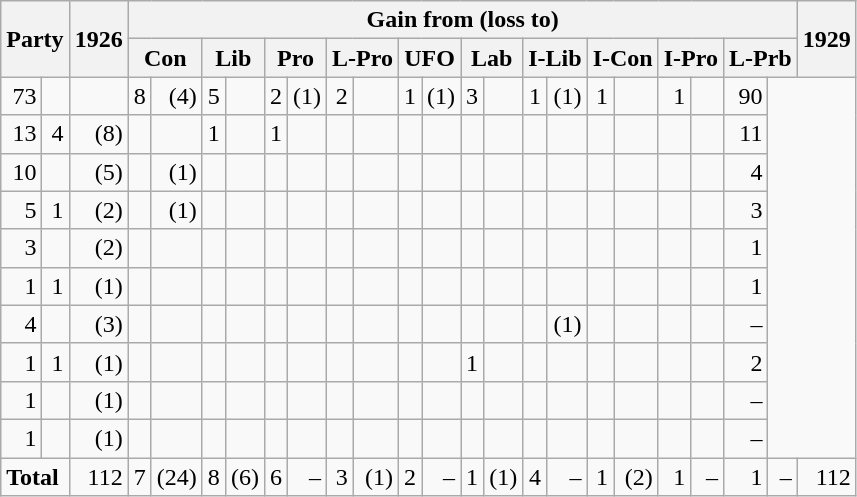<table class="wikitable" style="text-align:right">
<tr>
<th rowspan="2" colspan="2">Party</th>
<th rowspan="2" style="width:1em;">1926</th>
<th colspan="20">Gain from (loss to)</th>
<th rowspan="2" style="width:1em;">1929</th>
</tr>
<tr>
<th colspan="2">Con</th>
<th colspan="2">Lib</th>
<th colspan="2">Pro</th>
<th colspan="2">L-Pro</th>
<th colspan="2">UFO</th>
<th colspan="2">Lab</th>
<th colspan="2">I-Lib</th>
<th colspan="2">I-Con</th>
<th colspan="2">I-Pro</th>
<th colspan="2">L-Prb</th>
</tr>
<tr>
<td>73</td>
<td></td>
<td></td>
<td>8</td>
<td>(4)</td>
<td>5</td>
<td></td>
<td>2</td>
<td>(1)</td>
<td>2</td>
<td></td>
<td>1</td>
<td>(1)</td>
<td>3</td>
<td></td>
<td>1</td>
<td>(1)</td>
<td>1</td>
<td></td>
<td>1</td>
<td></td>
<td>90</td>
</tr>
<tr>
<td>13</td>
<td>4</td>
<td>(8)</td>
<td></td>
<td></td>
<td>1</td>
<td></td>
<td>1</td>
<td></td>
<td></td>
<td></td>
<td></td>
<td></td>
<td></td>
<td></td>
<td></td>
<td></td>
<td></td>
<td></td>
<td></td>
<td></td>
<td>11</td>
</tr>
<tr>
<td>10</td>
<td></td>
<td>(5)</td>
<td></td>
<td>(1)</td>
<td></td>
<td></td>
<td></td>
<td></td>
<td></td>
<td></td>
<td></td>
<td></td>
<td></td>
<td></td>
<td></td>
<td></td>
<td></td>
<td></td>
<td></td>
<td></td>
<td>4</td>
</tr>
<tr>
<td>5</td>
<td>1</td>
<td>(2)</td>
<td></td>
<td>(1)</td>
<td></td>
<td></td>
<td></td>
<td></td>
<td></td>
<td></td>
<td></td>
<td></td>
<td></td>
<td></td>
<td></td>
<td></td>
<td></td>
<td></td>
<td></td>
<td></td>
<td>3</td>
</tr>
<tr>
<td>3</td>
<td></td>
<td>(2)</td>
<td></td>
<td></td>
<td></td>
<td></td>
<td></td>
<td></td>
<td></td>
<td></td>
<td></td>
<td></td>
<td></td>
<td></td>
<td></td>
<td></td>
<td></td>
<td></td>
<td></td>
<td></td>
<td>1</td>
</tr>
<tr>
<td>1</td>
<td>1</td>
<td>(1)</td>
<td></td>
<td></td>
<td></td>
<td></td>
<td></td>
<td></td>
<td></td>
<td></td>
<td></td>
<td></td>
<td></td>
<td></td>
<td></td>
<td></td>
<td></td>
<td></td>
<td></td>
<td></td>
<td>1</td>
</tr>
<tr>
<td>4</td>
<td></td>
<td>(3)</td>
<td></td>
<td></td>
<td></td>
<td></td>
<td></td>
<td></td>
<td></td>
<td></td>
<td></td>
<td></td>
<td></td>
<td></td>
<td></td>
<td>(1)</td>
<td></td>
<td></td>
<td></td>
<td></td>
<td>–</td>
</tr>
<tr>
<td>1</td>
<td>1</td>
<td>(1)</td>
<td></td>
<td></td>
<td></td>
<td></td>
<td></td>
<td></td>
<td></td>
<td></td>
<td></td>
<td></td>
<td>1</td>
<td></td>
<td></td>
<td></td>
<td></td>
<td></td>
<td></td>
<td></td>
<td>2</td>
</tr>
<tr>
<td>1</td>
<td></td>
<td>(1)</td>
<td></td>
<td></td>
<td></td>
<td></td>
<td></td>
<td></td>
<td></td>
<td></td>
<td></td>
<td></td>
<td></td>
<td></td>
<td></td>
<td></td>
<td></td>
<td></td>
<td></td>
<td></td>
<td>–</td>
</tr>
<tr>
<td>1</td>
<td></td>
<td>(1)</td>
<td></td>
<td></td>
<td></td>
<td></td>
<td></td>
<td></td>
<td></td>
<td></td>
<td></td>
<td></td>
<td></td>
<td></td>
<td></td>
<td></td>
<td></td>
<td></td>
<td></td>
<td></td>
<td>–</td>
</tr>
<tr>
<td colspan="2" style="text-align:left;"><strong>Total</strong></td>
<td>112</td>
<td>7</td>
<td>(24)</td>
<td>8</td>
<td>(6)</td>
<td>6</td>
<td>–</td>
<td>3</td>
<td>(1)</td>
<td>2</td>
<td>–</td>
<td>1</td>
<td>(1)</td>
<td>4</td>
<td>–</td>
<td>1</td>
<td>(2)</td>
<td>1</td>
<td>–</td>
<td>1</td>
<td>–</td>
<td>112</td>
</tr>
</table>
